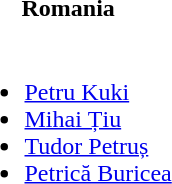<table>
<tr>
<th>Romania</th>
</tr>
<tr>
<td><br><ul><li><a href='#'>Petru Kuki</a></li><li><a href='#'>Mihai Țiu</a></li><li><a href='#'>Tudor Petruș</a></li><li><a href='#'>Petrică Buricea</a></li></ul></td>
</tr>
</table>
